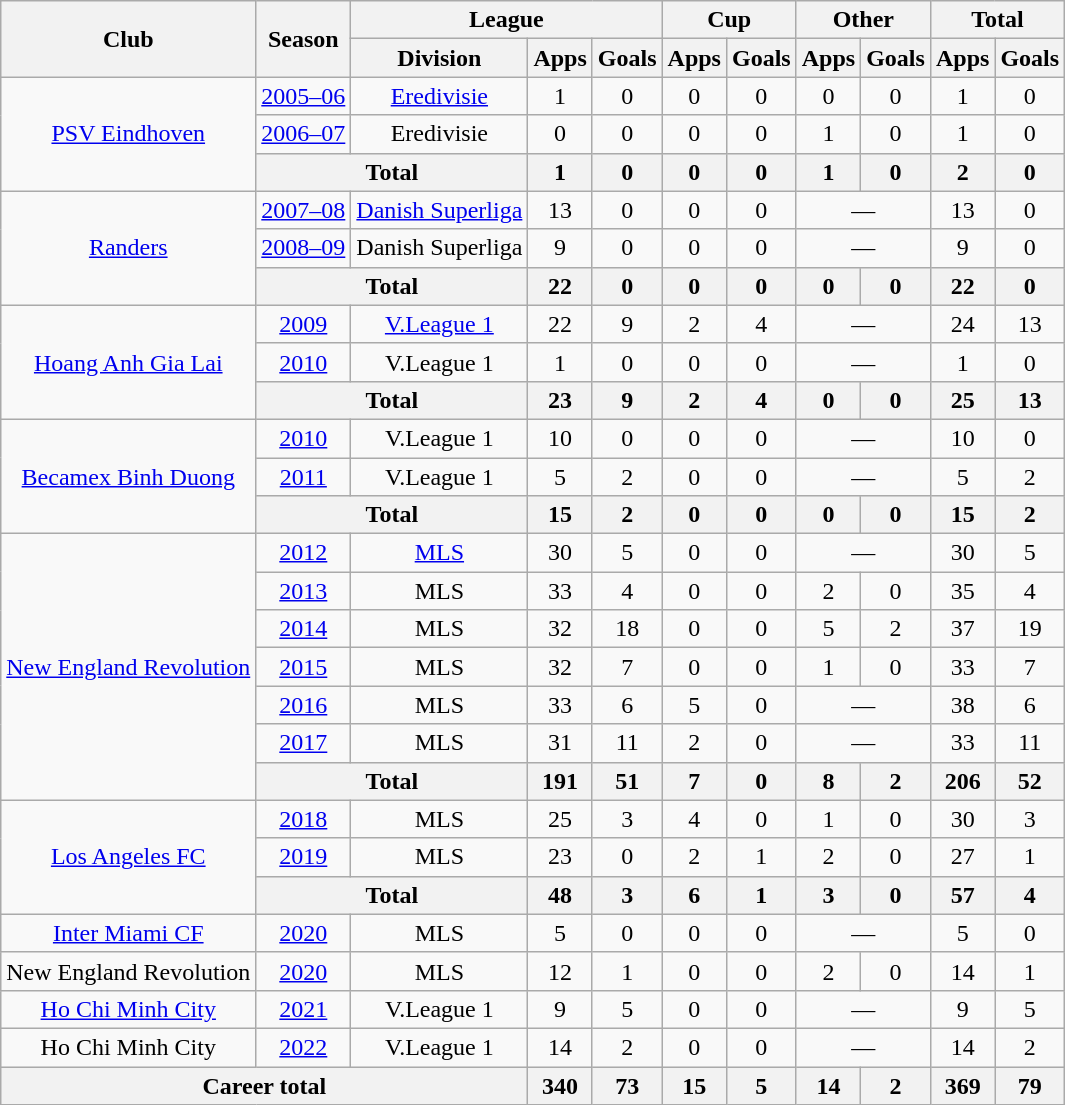<table class="wikitable" style="text-align: center;">
<tr>
<th rowspan="2">Club</th>
<th rowspan="2">Season</th>
<th colspan="3">League</th>
<th colspan="2">Cup</th>
<th colspan="2">Other</th>
<th colspan="2">Total</th>
</tr>
<tr>
<th>Division</th>
<th>Apps</th>
<th>Goals</th>
<th>Apps</th>
<th>Goals</th>
<th>Apps</th>
<th>Goals</th>
<th>Apps</th>
<th>Goals</th>
</tr>
<tr>
<td rowspan="3"><a href='#'>PSV Eindhoven</a></td>
<td><a href='#'>2005–06</a></td>
<td><a href='#'>Eredivisie</a></td>
<td>1</td>
<td>0</td>
<td>0</td>
<td>0</td>
<td>0</td>
<td>0</td>
<td>1</td>
<td>0</td>
</tr>
<tr>
<td><a href='#'>2006–07</a></td>
<td>Eredivisie</td>
<td>0</td>
<td>0</td>
<td>0</td>
<td>0</td>
<td>1</td>
<td>0</td>
<td>1</td>
<td>0</td>
</tr>
<tr>
<th colspan="2">Total</th>
<th>1</th>
<th>0</th>
<th>0</th>
<th>0</th>
<th>1</th>
<th>0</th>
<th>2</th>
<th>0</th>
</tr>
<tr>
<td rowspan=3><a href='#'>Randers</a></td>
<td><a href='#'>2007–08</a></td>
<td><a href='#'>Danish Superliga</a></td>
<td>13</td>
<td>0</td>
<td>0</td>
<td>0</td>
<td colspan="2">—</td>
<td>13</td>
<td>0</td>
</tr>
<tr>
<td><a href='#'>2008–09</a></td>
<td>Danish Superliga</td>
<td>9</td>
<td>0</td>
<td>0</td>
<td>0</td>
<td colspan="2">—</td>
<td>9</td>
<td>0</td>
</tr>
<tr>
<th colspan="2">Total</th>
<th>22</th>
<th>0</th>
<th>0</th>
<th>0</th>
<th>0</th>
<th>0</th>
<th>22</th>
<th>0</th>
</tr>
<tr>
<td rowspan=3><a href='#'>Hoang Anh Gia Lai</a></td>
<td><a href='#'>2009</a></td>
<td><a href='#'>V.League 1</a></td>
<td>22</td>
<td>9</td>
<td>2</td>
<td>4</td>
<td colspan="2">—</td>
<td>24</td>
<td>13</td>
</tr>
<tr>
<td><a href='#'>2010</a></td>
<td>V.League 1</td>
<td>1</td>
<td>0</td>
<td>0</td>
<td>0</td>
<td colspan="2">—</td>
<td>1</td>
<td>0</td>
</tr>
<tr>
<th colspan="2">Total</th>
<th>23</th>
<th>9</th>
<th>2</th>
<th>4</th>
<th>0</th>
<th>0</th>
<th>25</th>
<th>13</th>
</tr>
<tr>
<td rowspan=3><a href='#'>Becamex Binh Duong</a></td>
<td><a href='#'>2010</a></td>
<td>V.League 1</td>
<td>10</td>
<td>0</td>
<td>0</td>
<td>0</td>
<td colspan="2">—</td>
<td>10</td>
<td>0</td>
</tr>
<tr>
<td><a href='#'>2011</a></td>
<td>V.League 1</td>
<td>5</td>
<td>2</td>
<td>0</td>
<td>0</td>
<td colspan="2">—</td>
<td>5</td>
<td>2</td>
</tr>
<tr>
<th colspan="2">Total</th>
<th>15</th>
<th>2</th>
<th>0</th>
<th>0</th>
<th>0</th>
<th>0</th>
<th>15</th>
<th>2</th>
</tr>
<tr>
<td rowspan="7"><a href='#'>New England Revolution</a></td>
<td><a href='#'>2012</a></td>
<td><a href='#'>MLS</a></td>
<td>30</td>
<td>5</td>
<td>0</td>
<td>0</td>
<td colspan="2">—</td>
<td>30</td>
<td>5</td>
</tr>
<tr>
<td><a href='#'>2013</a></td>
<td>MLS</td>
<td>33</td>
<td>4</td>
<td>0</td>
<td>0</td>
<td>2</td>
<td>0</td>
<td>35</td>
<td>4</td>
</tr>
<tr>
<td><a href='#'>2014</a></td>
<td>MLS</td>
<td>32</td>
<td>18</td>
<td>0</td>
<td>0</td>
<td>5</td>
<td>2</td>
<td>37</td>
<td>19</td>
</tr>
<tr>
<td><a href='#'>2015</a></td>
<td>MLS</td>
<td>32</td>
<td>7</td>
<td>0</td>
<td>0</td>
<td>1</td>
<td>0</td>
<td>33</td>
<td>7</td>
</tr>
<tr>
<td><a href='#'>2016</a></td>
<td>MLS</td>
<td>33</td>
<td>6</td>
<td>5</td>
<td>0</td>
<td colspan="2">—</td>
<td>38</td>
<td>6</td>
</tr>
<tr>
<td><a href='#'>2017</a></td>
<td>MLS</td>
<td>31</td>
<td>11</td>
<td>2</td>
<td>0</td>
<td colspan="2">—</td>
<td>33</td>
<td>11</td>
</tr>
<tr>
<th colspan="2">Total</th>
<th>191</th>
<th>51</th>
<th>7</th>
<th>0</th>
<th>8</th>
<th>2</th>
<th>206</th>
<th>52</th>
</tr>
<tr>
<td rowspan="3"><a href='#'>Los Angeles FC</a></td>
<td><a href='#'>2018</a></td>
<td>MLS</td>
<td>25</td>
<td>3</td>
<td>4</td>
<td>0</td>
<td>1</td>
<td>0</td>
<td>30</td>
<td>3</td>
</tr>
<tr>
<td><a href='#'>2019</a></td>
<td>MLS</td>
<td>23</td>
<td>0</td>
<td>2</td>
<td>1</td>
<td>2</td>
<td>0</td>
<td>27</td>
<td>1</td>
</tr>
<tr>
<th colspan="2">Total</th>
<th>48</th>
<th>3</th>
<th>6</th>
<th>1</th>
<th>3</th>
<th>0</th>
<th>57</th>
<th>4</th>
</tr>
<tr>
<td><a href='#'>Inter Miami CF</a></td>
<td><a href='#'>2020</a></td>
<td>MLS</td>
<td>5</td>
<td>0</td>
<td>0</td>
<td>0</td>
<td colspan="2">—</td>
<td>5</td>
<td>0</td>
</tr>
<tr>
<td>New England Revolution</td>
<td><a href='#'>2020</a></td>
<td>MLS</td>
<td>12</td>
<td>1</td>
<td>0</td>
<td>0</td>
<td>2</td>
<td>0</td>
<td>14</td>
<td>1</td>
</tr>
<tr>
<td><a href='#'>Ho Chi Minh City</a></td>
<td><a href='#'>2021</a></td>
<td>V.League 1</td>
<td>9</td>
<td>5</td>
<td>0</td>
<td>0</td>
<td colspan="2">—</td>
<td>9</td>
<td>5</td>
</tr>
<tr>
<td>Ho Chi Minh City</td>
<td><a href='#'>2022</a></td>
<td>V.League 1</td>
<td>14</td>
<td>2</td>
<td>0</td>
<td>0</td>
<td colspan="2">—</td>
<td>14</td>
<td>2</td>
</tr>
<tr>
<th colspan=3>Career total</th>
<th>340</th>
<th>73</th>
<th>15</th>
<th>5</th>
<th>14</th>
<th>2</th>
<th>369</th>
<th>79</th>
</tr>
</table>
